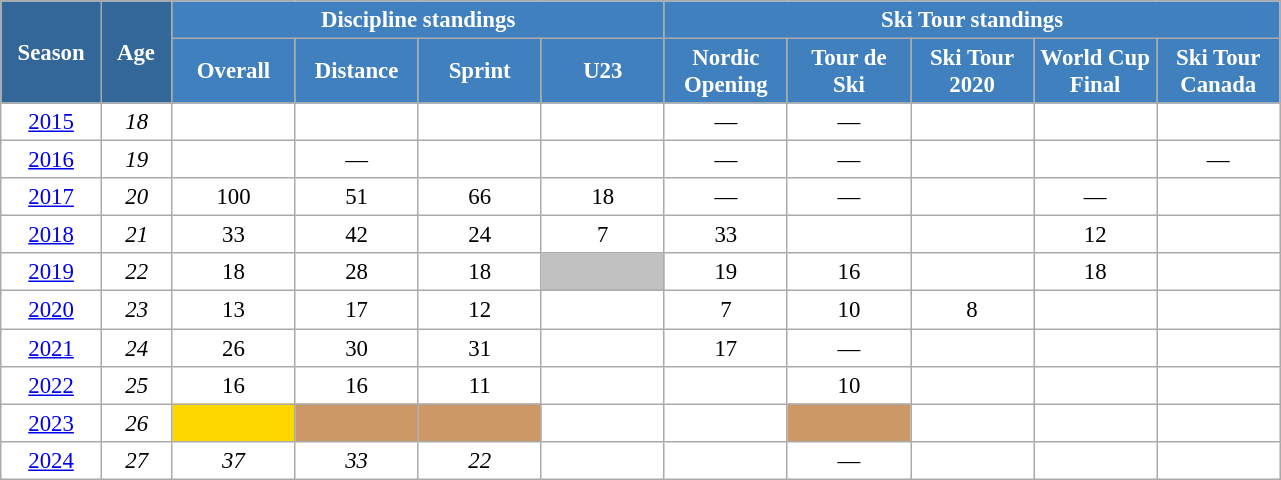<table class="wikitable" style="font-size:95%; text-align:center; border:grey solid 1px; border-collapse:collapse; background:#ffffff;">
<tr>
<th style="background-color:#369; color:white; width:60px;" rowspan="2"> Season </th>
<th style="background-color:#369; color:white; width:40px;" rowspan="2"> Age </th>
<th style="background-color:#4180be; color:white;" colspan="4">Discipline standings</th>
<th style="background-color:#4180be; color:white;" colspan="5">Ski Tour standings</th>
</tr>
<tr>
<th style="background-color:#4180be; color:white; width:75px;">Overall</th>
<th style="background-color:#4180be; color:white; width:75px;">Distance</th>
<th style="background-color:#4180be; color:white; width:75px;">Sprint</th>
<th style="background-color:#4180be; color:white; width:75px;">U23</th>
<th style="background-color:#4180be; color:white; width:75px;">Nordic<br>Opening</th>
<th style="background-color:#4180be; color:white; width:75px;">Tour de<br>Ski</th>
<th style="background-color:#4180be; color:white; width:75px;">Ski Tour<br>2020</th>
<th style="background-color:#4180be; color:white; width:75px;">World Cup<br>Final</th>
<th style="background-color:#4180be; color:white; width:75px;">Ski Tour<br>Canada</th>
</tr>
<tr>
<td><a href='#'>2015</a></td>
<td><em>18</em></td>
<td></td>
<td></td>
<td></td>
<td></td>
<td>—</td>
<td>—</td>
<td></td>
<td></td>
<td></td>
</tr>
<tr>
<td><a href='#'>2016</a></td>
<td><em>19</em></td>
<td></td>
<td>—</td>
<td></td>
<td></td>
<td>—</td>
<td>—</td>
<td></td>
<td></td>
<td>—</td>
</tr>
<tr>
<td><a href='#'>2017</a></td>
<td><em>20</em></td>
<td>100</td>
<td>51</td>
<td>66</td>
<td>18</td>
<td>—</td>
<td>—</td>
<td></td>
<td>—</td>
<td></td>
</tr>
<tr>
<td><a href='#'>2018</a></td>
<td><em>21</em></td>
<td>33</td>
<td>42</td>
<td>24</td>
<td>7</td>
<td>33</td>
<td></td>
<td></td>
<td>12</td>
<td></td>
</tr>
<tr>
<td><a href='#'>2019</a></td>
<td><em>22</em></td>
<td>18</td>
<td>28</td>
<td>18</td>
<td style="background:silver;"></td>
<td>19</td>
<td>16</td>
<td></td>
<td>18</td>
<td></td>
</tr>
<tr>
<td><a href='#'>2020</a></td>
<td><em>23</em></td>
<td>13</td>
<td>17</td>
<td>12</td>
<td></td>
<td>7</td>
<td>10</td>
<td>8</td>
<td></td>
<td></td>
</tr>
<tr>
<td><a href='#'>2021</a></td>
<td><em>24</em></td>
<td>26</td>
<td>30</td>
<td>31</td>
<td></td>
<td>17</td>
<td>—</td>
<td></td>
<td></td>
<td></td>
</tr>
<tr>
<td><a href='#'>2022</a></td>
<td><em>25</em></td>
<td>16</td>
<td>16</td>
<td>11</td>
<td></td>
<td></td>
<td>10</td>
<td></td>
<td></td>
<td></td>
</tr>
<tr>
<td><a href='#'>2023</a></td>
<td><em>26</em></td>
<td style="background:gold;"></td>
<td style="background:#c96;"></td>
<td style="background:#c96;"></td>
<td></td>
<td></td>
<td style="background:#c96;"></td>
<td></td>
<td></td>
<td></td>
</tr>
<tr>
<td><a href='#'>2024</a></td>
<td><em>27</em></td>
<td><em>37</em></td>
<td><em>33</em></td>
<td><em>22</em></td>
<td></td>
<td></td>
<td>—</td>
<td></td>
<td></td>
<td></td>
</tr>
</table>
